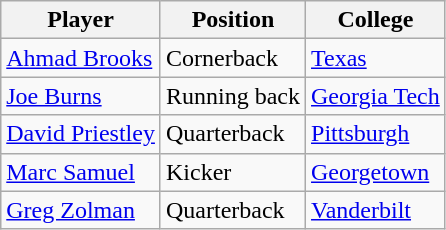<table class="wikitable">
<tr>
<th>Player</th>
<th>Position</th>
<th>College</th>
</tr>
<tr>
<td><a href='#'>Ahmad Brooks</a></td>
<td>Cornerback</td>
<td><a href='#'>Texas</a></td>
</tr>
<tr>
<td><a href='#'>Joe Burns</a></td>
<td>Running back</td>
<td><a href='#'>Georgia Tech</a></td>
</tr>
<tr>
<td><a href='#'>David Priestley</a></td>
<td>Quarterback</td>
<td><a href='#'>Pittsburgh</a></td>
</tr>
<tr>
<td><a href='#'>Marc Samuel</a></td>
<td>Kicker</td>
<td><a href='#'>Georgetown</a></td>
</tr>
<tr>
<td><a href='#'>Greg Zolman</a></td>
<td>Quarterback</td>
<td><a href='#'>Vanderbilt</a></td>
</tr>
</table>
